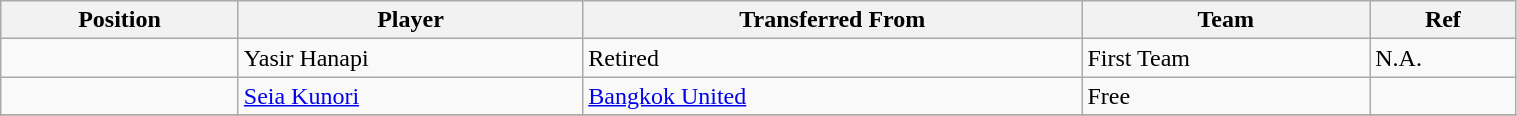<table class="wikitable sortable" style="width:80%; text-align:center; font-size:100%; text-align:left;">
<tr>
<th><strong>Position</strong></th>
<th><strong>Player</strong></th>
<th><strong>Transferred From</strong></th>
<th><strong>Team</strong></th>
<th><strong>Ref</strong></th>
</tr>
<tr>
<td></td>
<td> Yasir Hanapi</td>
<td>Retired </td>
<td>First Team</td>
<td>N.A.</td>
</tr>
<tr>
<td></td>
<td> <a href='#'>Seia Kunori</a></td>
<td> <a href='#'>Bangkok United</a></td>
<td>Free</td>
<td></td>
</tr>
<tr>
</tr>
</table>
